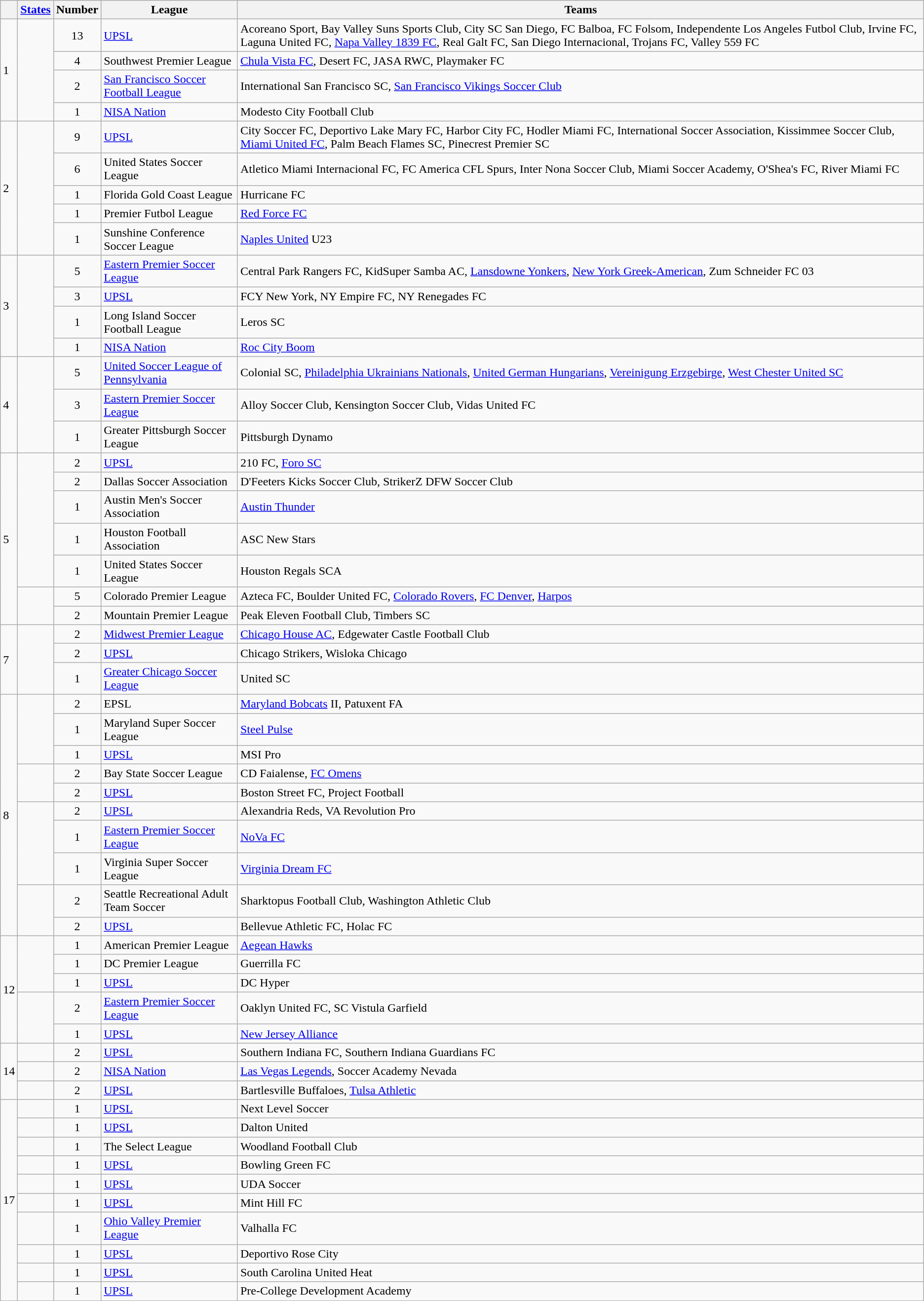<table class="wikitable">
<tr>
<th></th>
<th><a href='#'>States</a></th>
<th>Number</th>
<th>League</th>
<th>Teams</th>
</tr>
<tr>
<td rowspan=4>1</td>
<td rowspan=4></td>
<td align=center>13</td>
<td><a href='#'>UPSL</a></td>
<td>Acoreano Sport, Bay Valley Suns Sports Club, City SC San Diego, FC Balboa, FC Folsom, Independente Los Angeles Futbol Club, Irvine FC, Laguna United FC, <a href='#'>Napa Valley 1839 FC</a>, Real Galt FC, San Diego Internacional, Trojans FC, Valley 559 FC</td>
</tr>
<tr>
<td align=center>4</td>
<td>Southwest Premier League</td>
<td><a href='#'>Chula Vista FC</a>, Desert FC, JASA RWC, Playmaker FC</td>
</tr>
<tr>
<td align=center>2</td>
<td><a href='#'>San Francisco Soccer Football League</a></td>
<td>International San Francisco SC, <a href='#'>San Francisco Vikings Soccer Club</a></td>
</tr>
<tr>
<td align=center>1</td>
<td><a href='#'>NISA Nation</a></td>
<td>Modesto City Football Club</td>
</tr>
<tr>
<td rowspan=5>2</td>
<td rowspan=5></td>
<td align=center>9</td>
<td><a href='#'>UPSL</a></td>
<td>City Soccer FC, Deportivo Lake Mary FC, Harbor City FC, Hodler Miami FC, International Soccer Association, Kissimmee Soccer Club, <a href='#'>Miami United FC</a>, Palm Beach Flames SC, Pinecrest Premier SC</td>
</tr>
<tr>
<td align=center>6</td>
<td>United States Soccer League</td>
<td>Atletico Miami Internacional FC, FC America CFL Spurs, Inter Nona Soccer Club, Miami Soccer Academy, O'Shea's FC, River Miami FC</td>
</tr>
<tr>
<td align=center>1</td>
<td>Florida Gold Coast League</td>
<td>Hurricane FC</td>
</tr>
<tr>
<td align=center>1</td>
<td>Premier Futbol League</td>
<td><a href='#'>Red Force FC</a></td>
</tr>
<tr>
<td align=center>1</td>
<td>Sunshine Conference Soccer League</td>
<td><a href='#'>Naples United</a> U23</td>
</tr>
<tr>
<td rowspan=4>3</td>
<td rowspan=4></td>
<td align=center>5</td>
<td><a href='#'>Eastern Premier Soccer League</a></td>
<td>Central Park Rangers FC, KidSuper Samba AC, <a href='#'>Lansdowne Yonkers</a>, <a href='#'>New York Greek-American</a>, Zum Schneider FC 03</td>
</tr>
<tr>
<td align=center>3</td>
<td><a href='#'>UPSL</a></td>
<td>FCY New York, NY Empire FC, NY Renegades FC</td>
</tr>
<tr>
<td align=center>1</td>
<td>Long Island Soccer Football League</td>
<td>Leros SC</td>
</tr>
<tr>
<td align=center>1</td>
<td><a href='#'>NISA Nation</a></td>
<td><a href='#'>Roc City Boom</a></td>
</tr>
<tr>
<td rowspan=3>4</td>
<td rowspan=3></td>
<td align=center>5</td>
<td><a href='#'>United Soccer League of Pennsylvania</a></td>
<td>Colonial SC, <a href='#'>Philadelphia Ukrainians Nationals</a>, <a href='#'>United German Hungarians</a>, <a href='#'>Vereinigung Erzgebirge</a>, <a href='#'>West Chester United SC</a></td>
</tr>
<tr>
<td align=center>3</td>
<td><a href='#'>Eastern Premier Soccer League</a></td>
<td>Alloy Soccer Club, Kensington Soccer Club, Vidas United FC</td>
</tr>
<tr>
<td align=center>1</td>
<td>Greater Pittsburgh Soccer League</td>
<td>Pittsburgh Dynamo</td>
</tr>
<tr>
<td rowspan=7>5</td>
<td rowspan=5></td>
<td align=center>2</td>
<td><a href='#'>UPSL</a></td>
<td>210 FC, <a href='#'>Foro SC</a></td>
</tr>
<tr>
<td align=center>2</td>
<td>Dallas Soccer Association</td>
<td>D'Feeters Kicks Soccer Club, StrikerZ DFW Soccer Club</td>
</tr>
<tr>
<td align=center>1</td>
<td>Austin Men's Soccer Association</td>
<td><a href='#'>Austin Thunder</a></td>
</tr>
<tr>
<td align=center>1</td>
<td>Houston Football Association</td>
<td>ASC New Stars</td>
</tr>
<tr>
<td align=center>1</td>
<td>United States Soccer League</td>
<td>Houston Regals SCA</td>
</tr>
<tr>
<td rowspan=2></td>
<td align=center>5</td>
<td>Colorado Premier League</td>
<td>Azteca FC, Boulder United FC, <a href='#'>Colorado Rovers</a>, <a href='#'>FC Denver</a>, <a href='#'>Harpos</a></td>
</tr>
<tr>
<td align=center>2</td>
<td>Mountain Premier League</td>
<td>Peak Eleven Football Club, Timbers SC</td>
</tr>
<tr>
<td rowspan=3>7</td>
<td rowspan=3></td>
<td align="center">2</td>
<td><a href='#'>Midwest Premier League</a></td>
<td><a href='#'>Chicago House AC</a>, Edgewater Castle Football Club</td>
</tr>
<tr>
<td align="center">2</td>
<td><a href='#'>UPSL</a></td>
<td>Chicago Strikers, Wisloka Chicago</td>
</tr>
<tr>
<td align="center">1</td>
<td><a href='#'>Greater Chicago Soccer League</a></td>
<td>United SC</td>
</tr>
<tr>
<td rowspan=10>8</td>
<td rowspan=3></td>
<td align=center>2</td>
<td>EPSL</td>
<td><a href='#'>Maryland Bobcats</a> II, Patuxent FA</td>
</tr>
<tr>
<td align=center>1</td>
<td>Maryland Super Soccer League</td>
<td><a href='#'>Steel Pulse</a></td>
</tr>
<tr>
<td align=center>1</td>
<td><a href='#'>UPSL</a></td>
<td>MSI Pro</td>
</tr>
<tr>
<td rowspan=2></td>
<td align=center>2</td>
<td>Bay State Soccer League</td>
<td>CD Faialense, <a href='#'>FC Omens</a></td>
</tr>
<tr>
<td align=center>2</td>
<td><a href='#'>UPSL</a></td>
<td>Boston Street FC, Project Football</td>
</tr>
<tr>
<td rowspan=3></td>
<td align="center">2</td>
<td><a href='#'>UPSL</a></td>
<td>Alexandria Reds, VA Revolution Pro</td>
</tr>
<tr>
<td align="center">1</td>
<td><a href='#'>Eastern Premier Soccer League</a></td>
<td><a href='#'>NoVa FC</a></td>
</tr>
<tr>
<td align="center">1</td>
<td>Virginia Super Soccer League</td>
<td><a href='#'>Virginia Dream FC</a></td>
</tr>
<tr>
<td rowspan=2></td>
<td align=center>2</td>
<td>Seattle Recreational Adult Team Soccer</td>
<td>Sharktopus Football Club, Washington Athletic Club</td>
</tr>
<tr>
<td align=center>2</td>
<td><a href='#'>UPSL</a></td>
<td>Bellevue Athletic FC, Holac FC</td>
</tr>
<tr>
<td rowspan=5>12</td>
<td rowspan=3></td>
<td align=center>1</td>
<td>American Premier League</td>
<td><a href='#'>Aegean Hawks</a></td>
</tr>
<tr>
<td align=center>1</td>
<td>DC Premier League</td>
<td>Guerrilla FC</td>
</tr>
<tr>
<td align=center>1</td>
<td><a href='#'>UPSL</a></td>
<td>DC Hyper</td>
</tr>
<tr>
<td rowspan=2></td>
<td align=center>2</td>
<td><a href='#'>Eastern Premier Soccer League</a></td>
<td>Oaklyn United FC, SC Vistula Garfield</td>
</tr>
<tr>
<td align=center>1</td>
<td><a href='#'>UPSL</a></td>
<td><a href='#'>New Jersey Alliance</a></td>
</tr>
<tr>
<td rowspan=3>14</td>
<td></td>
<td align="center">2</td>
<td><a href='#'>UPSL</a></td>
<td>Southern Indiana FC, Southern Indiana Guardians FC</td>
</tr>
<tr>
<td></td>
<td align="center">2</td>
<td><a href='#'>NISA Nation</a></td>
<td><a href='#'>Las Vegas Legends</a>, Soccer Academy Nevada</td>
</tr>
<tr>
<td></td>
<td align="center">2</td>
<td><a href='#'>UPSL</a></td>
<td>Bartlesville Buffaloes, <a href='#'>Tulsa Athletic</a></td>
</tr>
<tr>
<td rowspan=10>17</td>
<td rowspan=1></td>
<td align=center>1</td>
<td><a href='#'>UPSL</a></td>
<td>Next Level Soccer</td>
</tr>
<tr>
<td></td>
<td align=center>1</td>
<td><a href='#'>UPSL</a></td>
<td>Dalton United</td>
</tr>
<tr>
<td></td>
<td align="center">1</td>
<td>The Select League</td>
<td>Woodland Football Club</td>
</tr>
<tr>
<td></td>
<td align="center">1</td>
<td><a href='#'>UPSL</a></td>
<td>Bowling Green FC</td>
</tr>
<tr>
<td></td>
<td align="center">1</td>
<td><a href='#'>UPSL</a></td>
<td>UDA Soccer</td>
</tr>
<tr>
<td></td>
<td align=center>1</td>
<td><a href='#'>UPSL</a></td>
<td>Mint Hill FC</td>
</tr>
<tr>
<td></td>
<td align="center">1</td>
<td><a href='#'>Ohio Valley Premier League</a></td>
<td>Valhalla FC</td>
</tr>
<tr>
<td></td>
<td align="center">1</td>
<td><a href='#'>UPSL</a></td>
<td>Deportivo Rose City</td>
</tr>
<tr>
<td></td>
<td align="center">1</td>
<td><a href='#'>UPSL</a></td>
<td>South Carolina United Heat</td>
</tr>
<tr>
<td></td>
<td align="center">1</td>
<td><a href='#'>UPSL</a></td>
<td>Pre-College Development Academy</td>
</tr>
</table>
